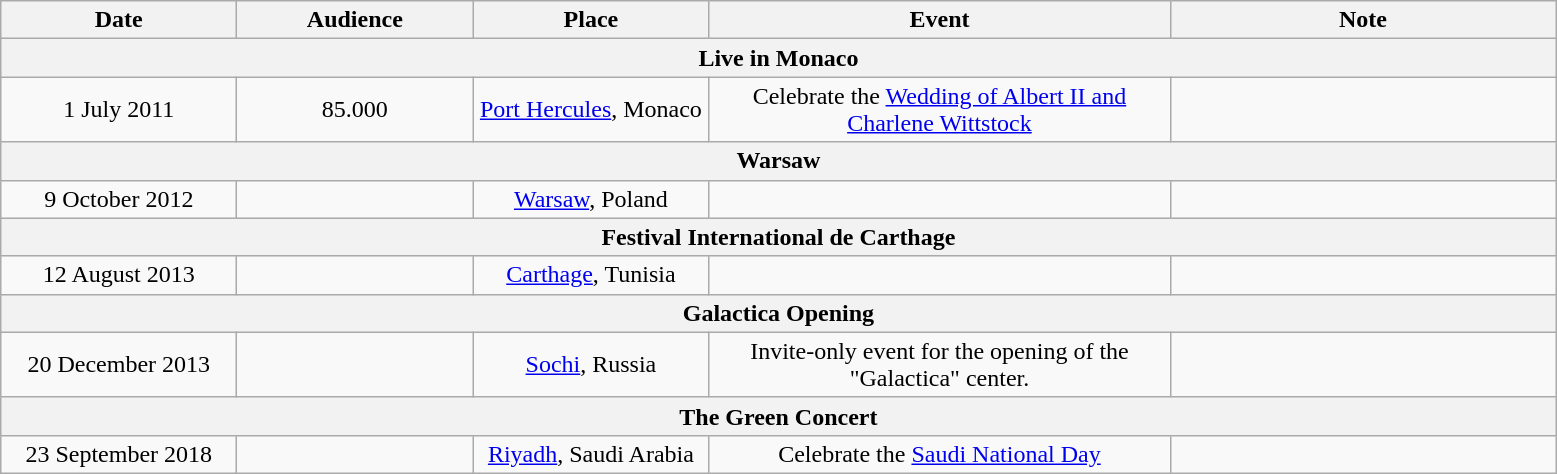<table class="wikitable" style="text-align:center;">
<tr>
<th style="width:150px;" style="background-color:#C4C5C5;">Date</th>
<th style="width:150px;" style="background-color:#C4C5C5;">Audience</th>
<th style="width:150px;" style="background-color:#C4C5C5;">Place</th>
<th style="width:300px;" style="background-color:#C4C5C5;">Event</th>
<th style="width:250px;" style="background-color:#C4C5C5;">Note</th>
</tr>
<tr>
<th colspan=5>Live in Monaco</th>
</tr>
<tr>
<td>1 July 2011</td>
<td>85.000</td>
<td><a href='#'>Port Hercules</a>, Monaco</td>
<td>Celebrate the <a href='#'>Wedding of Albert II and Charlene Wittstock</a></td>
<td></td>
</tr>
<tr>
<th colspan=5>Warsaw</th>
</tr>
<tr>
<td>9 October 2012</td>
<td></td>
<td><a href='#'>Warsaw</a>, Poland</td>
<td></td>
<td></td>
</tr>
<tr>
<th colspan=5>Festival International de Carthage</th>
</tr>
<tr>
<td>12 August 2013</td>
<td></td>
<td><a href='#'>Carthage</a>, Tunisia</td>
<td></td>
<td></td>
</tr>
<tr>
<th colspan=5>Galactica Opening</th>
</tr>
<tr>
<td>20 December 2013</td>
<td></td>
<td><a href='#'>Sochi</a>, Russia</td>
<td>Invite-only event for the opening of the "Galactica" center.</td>
<td></td>
</tr>
<tr>
<th colspan=5>The Green Concert</th>
</tr>
<tr>
<td>23 September 2018</td>
<td></td>
<td><a href='#'>Riyadh</a>, Saudi Arabia</td>
<td>Celebrate the <a href='#'>Saudi National Day</a></td>
<td></td>
</tr>
</table>
